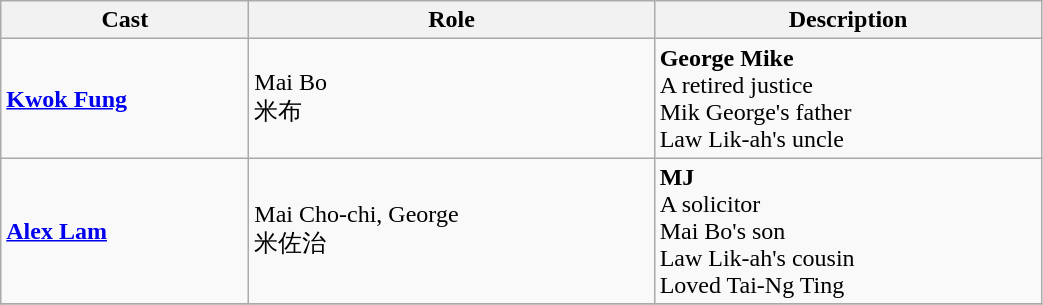<table class="wikitable" width="55%">
<tr>
<th>Cast</th>
<th>Role</th>
<th>Description</th>
</tr>
<tr>
<td><strong><a href='#'>Kwok Fung</a></strong></td>
<td>Mai Bo<br>米布</td>
<td><strong>George Mike</strong><br>A retired justice<br>Mik George's father<br>Law Lik-ah's uncle</td>
</tr>
<tr>
<td><strong><a href='#'>Alex Lam</a></strong></td>
<td>Mai Cho-chi, George<br>米佐治</td>
<td><strong>MJ</strong><br>A solicitor<br>Mai Bo's son<br>Law Lik-ah's cousin<br>Loved Tai-Ng Ting</td>
</tr>
<tr>
</tr>
</table>
